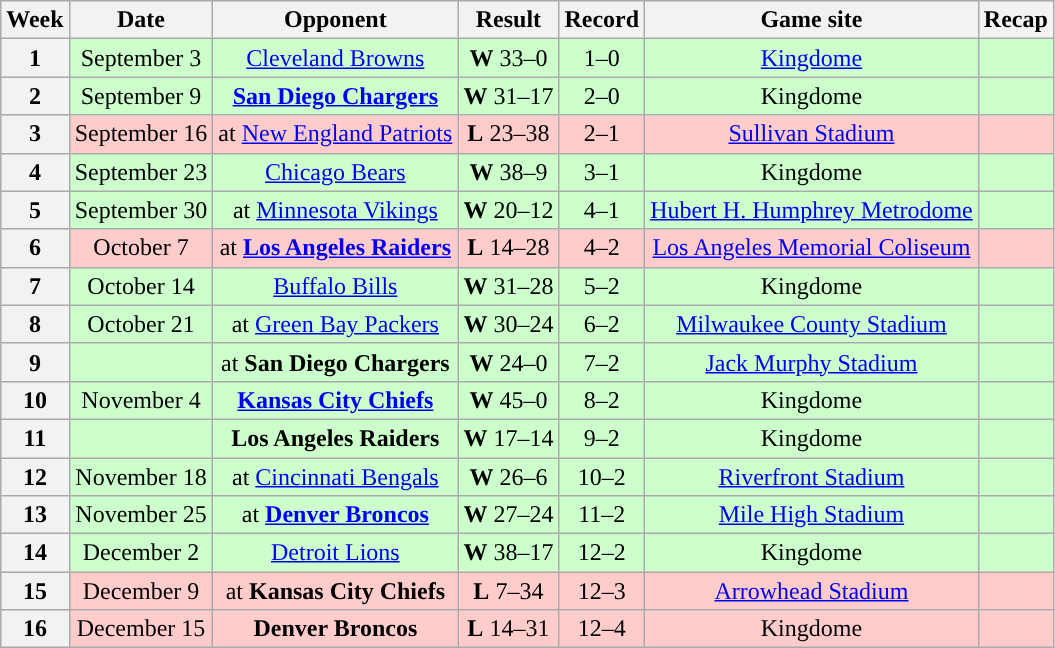<table class="wikitable" style="text-align:center">
<tr>
<th>Week</th>
<th>Date</th>
<th>Opponent</th>
<th>Result</th>
<th>Record</th>
<th>Game site</th>
<th>Recap</th>
</tr>
<tr style="background:#cfc">
<th>1</th>
<td>September 3</td>
<td><a href='#'>Cleveland Browns</a></td>
<td><strong>W</strong> 33–0</td>
<td>1–0</td>
<td><a href='#'>Kingdome</a></td>
<td></td>
</tr>
<tr style="background:#cfc">
<th>2</th>
<td>September 9</td>
<td><strong><a href='#'>San Diego Chargers</a></strong></td>
<td><strong>W</strong> 31–17</td>
<td>2–0</td>
<td>Kingdome</td>
<td></td>
</tr>
<tr style="background:#fcc">
<th>3</th>
<td>September 16</td>
<td>at <a href='#'>New England Patriots</a></td>
<td><strong>L</strong> 23–38</td>
<td>2–1</td>
<td><a href='#'>Sullivan Stadium</a></td>
<td></td>
</tr>
<tr style="background:#cfc">
<th>4</th>
<td>September 23</td>
<td><a href='#'>Chicago Bears</a></td>
<td><strong>W</strong> 38–9</td>
<td>3–1</td>
<td>Kingdome</td>
<td></td>
</tr>
<tr style="background:#cfc">
<th>5</th>
<td>September 30</td>
<td>at <a href='#'>Minnesota Vikings</a></td>
<td><strong>W</strong> 20–12</td>
<td>4–1</td>
<td><a href='#'>Hubert H. Humphrey Metrodome</a></td>
<td></td>
</tr>
<tr style="background:#fcc">
<th>6</th>
<td>October 7</td>
<td>at <strong><a href='#'>Los Angeles Raiders</a></strong></td>
<td><strong>L</strong> 14–28</td>
<td>4–2</td>
<td><a href='#'>Los Angeles Memorial Coliseum</a></td>
<td></td>
</tr>
<tr style="background:#cfc">
<th>7</th>
<td>October 14</td>
<td><a href='#'>Buffalo Bills</a></td>
<td><strong>W</strong> 31–28</td>
<td>5–2</td>
<td>Kingdome</td>
<td></td>
</tr>
<tr style="background:#cfc">
<th>8</th>
<td>October 21</td>
<td>at <a href='#'>Green Bay Packers</a></td>
<td><strong>W</strong> 30–24</td>
<td>6–2</td>
<td><a href='#'>Milwaukee County Stadium</a></td>
<td></td>
</tr>
<tr style="background:#cfc">
<th>9</th>
<td></td>
<td>at <strong>San Diego Chargers</strong></td>
<td><strong>W</strong> 24–0</td>
<td>7–2</td>
<td><a href='#'>Jack Murphy Stadium</a></td>
<td></td>
</tr>
<tr style="background:#cfc">
<th>10</th>
<td>November 4</td>
<td><strong><a href='#'>Kansas City Chiefs</a></strong></td>
<td><strong>W</strong> 45–0</td>
<td>8–2</td>
<td>Kingdome</td>
<td></td>
</tr>
<tr style="background:#cfc">
<th>11</th>
<td></td>
<td><strong>Los Angeles Raiders</strong></td>
<td><strong>W</strong> 17–14</td>
<td>9–2</td>
<td>Kingdome</td>
<td></td>
</tr>
<tr style="background:#cfc">
<th>12</th>
<td>November 18</td>
<td>at <a href='#'>Cincinnati Bengals</a></td>
<td><strong>W</strong> 26–6</td>
<td>10–2</td>
<td><a href='#'>Riverfront Stadium</a></td>
<td></td>
</tr>
<tr style="background:#cfc">
<th>13</th>
<td>November 25</td>
<td>at <strong><a href='#'>Denver Broncos</a></strong></td>
<td><strong>W</strong> 27–24</td>
<td>11–2</td>
<td><a href='#'>Mile High Stadium</a></td>
<td></td>
</tr>
<tr style="background:#cfc">
<th>14</th>
<td>December 2</td>
<td><a href='#'>Detroit Lions</a></td>
<td><strong>W</strong> 38–17</td>
<td>12–2</td>
<td>Kingdome</td>
<td></td>
</tr>
<tr style="background:#fcc">
<th>15</th>
<td>December 9</td>
<td>at <strong>Kansas City Chiefs</strong></td>
<td><strong>L</strong> 7–34</td>
<td>12–3</td>
<td><a href='#'>Arrowhead Stadium</a></td>
<td></td>
</tr>
<tr style="background:#fcc">
<th>16</th>
<td>December 15</td>
<td><strong>Denver Broncos</strong></td>
<td><strong>L</strong> 14–31</td>
<td>12–4</td>
<td>Kingdome</td>
<td></td>
</tr>
</table>
